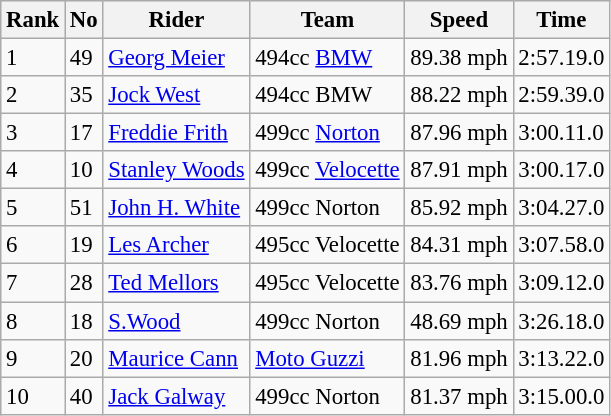<table class="wikitable" style="font-size: 95%;">
<tr style="background:#efefef;">
<th>Rank</th>
<th>No</th>
<th>Rider</th>
<th>Team</th>
<th>Speed</th>
<th>Time</th>
</tr>
<tr>
<td>1</td>
<td>49</td>
<td> <a href='#'>Georg Meier</a></td>
<td>494cc <a href='#'>BMW</a></td>
<td>89.38 mph</td>
<td>2:57.19.0</td>
</tr>
<tr>
<td>2</td>
<td>35</td>
<td> <a href='#'>Jock West</a></td>
<td>494cc BMW</td>
<td>88.22 mph</td>
<td>2:59.39.0</td>
</tr>
<tr>
<td>3</td>
<td>17</td>
<td> <a href='#'>Freddie Frith</a></td>
<td>499cc <a href='#'>Norton</a></td>
<td>87.96 mph</td>
<td>3:00.11.0</td>
</tr>
<tr>
<td>4</td>
<td>10</td>
<td> <a href='#'>Stanley Woods</a></td>
<td>499cc <a href='#'>Velocette</a></td>
<td>87.91 mph</td>
<td>3:00.17.0</td>
</tr>
<tr>
<td>5</td>
<td>51</td>
<td> <a href='#'>John H. White</a></td>
<td>499cc Norton</td>
<td>85.92 mph</td>
<td>3:04.27.0</td>
</tr>
<tr>
<td>6</td>
<td>19</td>
<td> <a href='#'>Les Archer</a></td>
<td>495cc Velocette</td>
<td>84.31 mph</td>
<td>3:07.58.0</td>
</tr>
<tr>
<td>7</td>
<td>28</td>
<td> <a href='#'>Ted Mellors</a></td>
<td>495cc Velocette</td>
<td>83.76 mph</td>
<td>3:09.12.0</td>
</tr>
<tr>
<td>8</td>
<td>18</td>
<td> <a href='#'>S.Wood</a></td>
<td>499cc Norton</td>
<td>48.69 mph</td>
<td>3:26.18.0</td>
</tr>
<tr>
<td>9</td>
<td>20</td>
<td> <a href='#'>Maurice Cann</a></td>
<td><a href='#'>Moto Guzzi</a></td>
<td>81.96 mph</td>
<td>3:13.22.0</td>
</tr>
<tr>
<td>10</td>
<td>40</td>
<td> <a href='#'>Jack Galway</a></td>
<td>499cc Norton</td>
<td>81.37 mph</td>
<td>3:15.00.0</td>
</tr>
</table>
